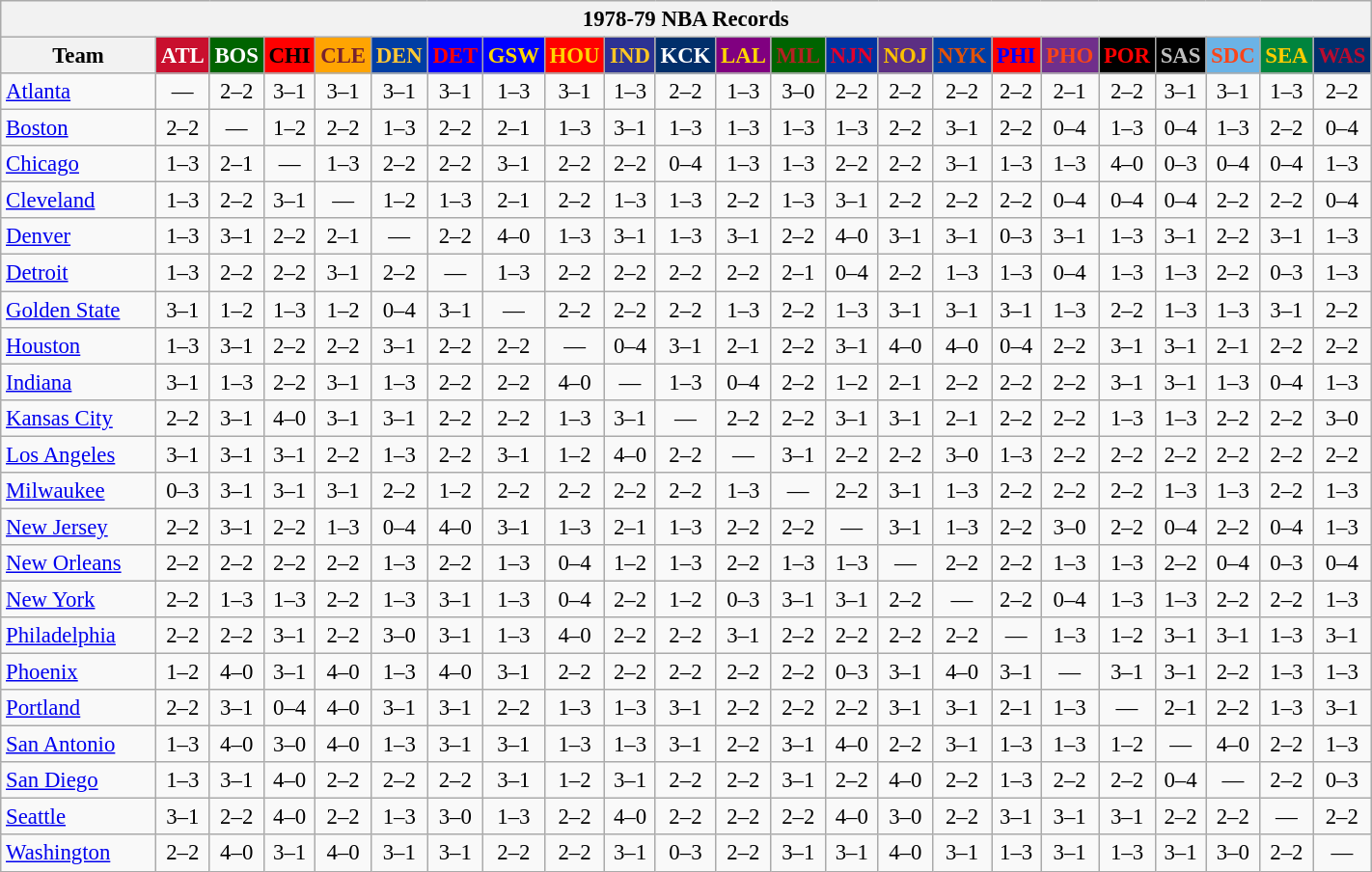<table class="wikitable" style="font-size:95%; text-align:center;">
<tr>
<th colspan=23>1978-79 NBA Records</th>
</tr>
<tr>
<th width=100>Team</th>
<th style="background:#C90F2E;color:#FFFFFF;width=35">ATL</th>
<th style="background:#006400;color:#FFFFFF;width=35">BOS</th>
<th style="background:#FF0000;color:#000000;width=35">CHI</th>
<th style="background:#FFA402;color:#77222F;width=35">CLE</th>
<th style="background:#003EA4;color:#FDC835;width=35">DEN</th>
<th style="background:#0000FF;color:#FF0000;width=35">DET</th>
<th style="background:#0000FF;color:#FFD700;width=35">GSW</th>
<th style="background:#FF0000;color:#FFD700;width=35">HOU</th>
<th style="background:#2C3294;color:#FCC624;width=35">IND</th>
<th style="background:#012F6B;color:#FFFFFF;width=35">KCK</th>
<th style="background:#800080;color:#FFD700;width=35">LAL</th>
<th style="background:#006400;color:#B22222;width=35">MIL</th>
<th style="background:#0032A1;color:#E5002B;width=35">NJN</th>
<th style="background:#5C2F83;color:#FCC200;width=35">NOJ</th>
<th style="background:#003EA4;color:#E35208;width=35">NYK</th>
<th style="background:#FF0000;color:#0000FF;width=35">PHI</th>
<th style="background:#702F8B;color:#FA4417;width=35">PHO</th>
<th style="background:#000000;color:#FF0000;width=35">POR</th>
<th style="background:#000000;color:#C0C0C0;width=35">SAS</th>
<th style="background:#6BB3E6;color:#FA4518;width=35">SDC</th>
<th style="background:#00843D;color:#FFCD01;width=35">SEA</th>
<th style="background:#012F6D;color:#BA0C2F;width=35">WAS</th>
</tr>
<tr>
<td style="text-align:left;"><a href='#'>Atlanta</a></td>
<td>—</td>
<td>2–2</td>
<td>3–1</td>
<td>3–1</td>
<td>3–1</td>
<td>3–1</td>
<td>1–3</td>
<td>3–1</td>
<td>1–3</td>
<td>2–2</td>
<td>1–3</td>
<td>3–0</td>
<td>2–2</td>
<td>2–2</td>
<td>2–2</td>
<td>2–2</td>
<td>2–1</td>
<td>2–2</td>
<td>3–1</td>
<td>3–1</td>
<td>1–3</td>
<td>2–2</td>
</tr>
<tr>
<td style="text-align:left;"><a href='#'>Boston</a></td>
<td>2–2</td>
<td>—</td>
<td>1–2</td>
<td>2–2</td>
<td>1–3</td>
<td>2–2</td>
<td>2–1</td>
<td>1–3</td>
<td>3–1</td>
<td>1–3</td>
<td>1–3</td>
<td>1–3</td>
<td>1–3</td>
<td>2–2</td>
<td>3–1</td>
<td>2–2</td>
<td>0–4</td>
<td>1–3</td>
<td>0–4</td>
<td>1–3</td>
<td>2–2</td>
<td>0–4</td>
</tr>
<tr>
<td style="text-align:left;"><a href='#'>Chicago</a></td>
<td>1–3</td>
<td>2–1</td>
<td>—</td>
<td>1–3</td>
<td>2–2</td>
<td>2–2</td>
<td>3–1</td>
<td>2–2</td>
<td>2–2</td>
<td>0–4</td>
<td>1–3</td>
<td>1–3</td>
<td>2–2</td>
<td>2–2</td>
<td>3–1</td>
<td>1–3</td>
<td>1–3</td>
<td>4–0</td>
<td>0–3</td>
<td>0–4</td>
<td>0–4</td>
<td>1–3</td>
</tr>
<tr>
<td style="text-align:left;"><a href='#'>Cleveland</a></td>
<td>1–3</td>
<td>2–2</td>
<td>3–1</td>
<td>—</td>
<td>1–2</td>
<td>1–3</td>
<td>2–1</td>
<td>2–2</td>
<td>1–3</td>
<td>1–3</td>
<td>2–2</td>
<td>1–3</td>
<td>3–1</td>
<td>2–2</td>
<td>2–2</td>
<td>2–2</td>
<td>0–4</td>
<td>0–4</td>
<td>0–4</td>
<td>2–2</td>
<td>2–2</td>
<td>0–4</td>
</tr>
<tr>
<td style="text-align:left;"><a href='#'>Denver</a></td>
<td>1–3</td>
<td>3–1</td>
<td>2–2</td>
<td>2–1</td>
<td>—</td>
<td>2–2</td>
<td>4–0</td>
<td>1–3</td>
<td>3–1</td>
<td>1–3</td>
<td>3–1</td>
<td>2–2</td>
<td>4–0</td>
<td>3–1</td>
<td>3–1</td>
<td>0–3</td>
<td>3–1</td>
<td>1–3</td>
<td>3–1</td>
<td>2–2</td>
<td>3–1</td>
<td>1–3</td>
</tr>
<tr>
<td style="text-align:left;"><a href='#'>Detroit</a></td>
<td>1–3</td>
<td>2–2</td>
<td>2–2</td>
<td>3–1</td>
<td>2–2</td>
<td>—</td>
<td>1–3</td>
<td>2–2</td>
<td>2–2</td>
<td>2–2</td>
<td>2–2</td>
<td>2–1</td>
<td>0–4</td>
<td>2–2</td>
<td>1–3</td>
<td>1–3</td>
<td>0–4</td>
<td>1–3</td>
<td>1–3</td>
<td>2–2</td>
<td>0–3</td>
<td>1–3</td>
</tr>
<tr>
<td style="text-align:left;"><a href='#'>Golden State</a></td>
<td>3–1</td>
<td>1–2</td>
<td>1–3</td>
<td>1–2</td>
<td>0–4</td>
<td>3–1</td>
<td>—</td>
<td>2–2</td>
<td>2–2</td>
<td>2–2</td>
<td>1–3</td>
<td>2–2</td>
<td>1–3</td>
<td>3–1</td>
<td>3–1</td>
<td>3–1</td>
<td>1–3</td>
<td>2–2</td>
<td>1–3</td>
<td>1–3</td>
<td>3–1</td>
<td>2–2</td>
</tr>
<tr>
<td style="text-align:left;"><a href='#'>Houston</a></td>
<td>1–3</td>
<td>3–1</td>
<td>2–2</td>
<td>2–2</td>
<td>3–1</td>
<td>2–2</td>
<td>2–2</td>
<td>—</td>
<td>0–4</td>
<td>3–1</td>
<td>2–1</td>
<td>2–2</td>
<td>3–1</td>
<td>4–0</td>
<td>4–0</td>
<td>0–4</td>
<td>2–2</td>
<td>3–1</td>
<td>3–1</td>
<td>2–1</td>
<td>2–2</td>
<td>2–2</td>
</tr>
<tr>
<td style="text-align:left;"><a href='#'>Indiana</a></td>
<td>3–1</td>
<td>1–3</td>
<td>2–2</td>
<td>3–1</td>
<td>1–3</td>
<td>2–2</td>
<td>2–2</td>
<td>4–0</td>
<td>—</td>
<td>1–3</td>
<td>0–4</td>
<td>2–2</td>
<td>1–2</td>
<td>2–1</td>
<td>2–2</td>
<td>2–2</td>
<td>2–2</td>
<td>3–1</td>
<td>3–1</td>
<td>1–3</td>
<td>0–4</td>
<td>1–3</td>
</tr>
<tr>
<td style="text-align:left;"><a href='#'>Kansas City</a></td>
<td>2–2</td>
<td>3–1</td>
<td>4–0</td>
<td>3–1</td>
<td>3–1</td>
<td>2–2</td>
<td>2–2</td>
<td>1–3</td>
<td>3–1</td>
<td>—</td>
<td>2–2</td>
<td>2–2</td>
<td>3–1</td>
<td>3–1</td>
<td>2–1</td>
<td>2–2</td>
<td>2–2</td>
<td>1–3</td>
<td>1–3</td>
<td>2–2</td>
<td>2–2</td>
<td>3–0</td>
</tr>
<tr>
<td style="text-align:left;"><a href='#'>Los Angeles</a></td>
<td>3–1</td>
<td>3–1</td>
<td>3–1</td>
<td>2–2</td>
<td>1–3</td>
<td>2–2</td>
<td>3–1</td>
<td>1–2</td>
<td>4–0</td>
<td>2–2</td>
<td>—</td>
<td>3–1</td>
<td>2–2</td>
<td>2–2</td>
<td>3–0</td>
<td>1–3</td>
<td>2–2</td>
<td>2–2</td>
<td>2–2</td>
<td>2–2</td>
<td>2–2</td>
<td>2–2</td>
</tr>
<tr>
<td style="text-align:left;"><a href='#'>Milwaukee</a></td>
<td>0–3</td>
<td>3–1</td>
<td>3–1</td>
<td>3–1</td>
<td>2–2</td>
<td>1–2</td>
<td>2–2</td>
<td>2–2</td>
<td>2–2</td>
<td>2–2</td>
<td>1–3</td>
<td>—</td>
<td>2–2</td>
<td>3–1</td>
<td>1–3</td>
<td>2–2</td>
<td>2–2</td>
<td>2–2</td>
<td>1–3</td>
<td>1–3</td>
<td>2–2</td>
<td>1–3</td>
</tr>
<tr>
<td style="text-align:left;"><a href='#'>New Jersey</a></td>
<td>2–2</td>
<td>3–1</td>
<td>2–2</td>
<td>1–3</td>
<td>0–4</td>
<td>4–0</td>
<td>3–1</td>
<td>1–3</td>
<td>2–1</td>
<td>1–3</td>
<td>2–2</td>
<td>2–2</td>
<td>—</td>
<td>3–1</td>
<td>1–3</td>
<td>2–2</td>
<td>3–0</td>
<td>2–2</td>
<td>0–4</td>
<td>2–2</td>
<td>0–4</td>
<td>1–3</td>
</tr>
<tr>
<td style="text-align:left;"><a href='#'>New Orleans</a></td>
<td>2–2</td>
<td>2–2</td>
<td>2–2</td>
<td>2–2</td>
<td>1–3</td>
<td>2–2</td>
<td>1–3</td>
<td>0–4</td>
<td>1–2</td>
<td>1–3</td>
<td>2–2</td>
<td>1–3</td>
<td>1–3</td>
<td>—</td>
<td>2–2</td>
<td>2–2</td>
<td>1–3</td>
<td>1–3</td>
<td>2–2</td>
<td>0–4</td>
<td>0–3</td>
<td>0–4</td>
</tr>
<tr>
<td style="text-align:left;"><a href='#'>New York</a></td>
<td>2–2</td>
<td>1–3</td>
<td>1–3</td>
<td>2–2</td>
<td>1–3</td>
<td>3–1</td>
<td>1–3</td>
<td>0–4</td>
<td>2–2</td>
<td>1–2</td>
<td>0–3</td>
<td>3–1</td>
<td>3–1</td>
<td>2–2</td>
<td>—</td>
<td>2–2</td>
<td>0–4</td>
<td>1–3</td>
<td>1–3</td>
<td>2–2</td>
<td>2–2</td>
<td>1–3</td>
</tr>
<tr>
<td style="text-align:left;"><a href='#'>Philadelphia</a></td>
<td>2–2</td>
<td>2–2</td>
<td>3–1</td>
<td>2–2</td>
<td>3–0</td>
<td>3–1</td>
<td>1–3</td>
<td>4–0</td>
<td>2–2</td>
<td>2–2</td>
<td>3–1</td>
<td>2–2</td>
<td>2–2</td>
<td>2–2</td>
<td>2–2</td>
<td>—</td>
<td>1–3</td>
<td>1–2</td>
<td>3–1</td>
<td>3–1</td>
<td>1–3</td>
<td>3–1</td>
</tr>
<tr>
<td style="text-align:left;"><a href='#'>Phoenix</a></td>
<td>1–2</td>
<td>4–0</td>
<td>3–1</td>
<td>4–0</td>
<td>1–3</td>
<td>4–0</td>
<td>3–1</td>
<td>2–2</td>
<td>2–2</td>
<td>2–2</td>
<td>2–2</td>
<td>2–2</td>
<td>0–3</td>
<td>3–1</td>
<td>4–0</td>
<td>3–1</td>
<td>—</td>
<td>3–1</td>
<td>3–1</td>
<td>2–2</td>
<td>1–3</td>
<td>1–3</td>
</tr>
<tr>
<td style="text-align:left;"><a href='#'>Portland</a></td>
<td>2–2</td>
<td>3–1</td>
<td>0–4</td>
<td>4–0</td>
<td>3–1</td>
<td>3–1</td>
<td>2–2</td>
<td>1–3</td>
<td>1–3</td>
<td>3–1</td>
<td>2–2</td>
<td>2–2</td>
<td>2–2</td>
<td>3–1</td>
<td>3–1</td>
<td>2–1</td>
<td>1–3</td>
<td>—</td>
<td>2–1</td>
<td>2–2</td>
<td>1–3</td>
<td>3–1</td>
</tr>
<tr>
<td style="text-align:left;"><a href='#'>San Antonio</a></td>
<td>1–3</td>
<td>4–0</td>
<td>3–0</td>
<td>4–0</td>
<td>1–3</td>
<td>3–1</td>
<td>3–1</td>
<td>1–3</td>
<td>1–3</td>
<td>3–1</td>
<td>2–2</td>
<td>3–1</td>
<td>4–0</td>
<td>2–2</td>
<td>3–1</td>
<td>1–3</td>
<td>1–3</td>
<td>1–2</td>
<td>—</td>
<td>4–0</td>
<td>2–2</td>
<td>1–3</td>
</tr>
<tr>
<td style="text-align:left;"><a href='#'>San Diego</a></td>
<td>1–3</td>
<td>3–1</td>
<td>4–0</td>
<td>2–2</td>
<td>2–2</td>
<td>2–2</td>
<td>3–1</td>
<td>1–2</td>
<td>3–1</td>
<td>2–2</td>
<td>2–2</td>
<td>3–1</td>
<td>2–2</td>
<td>4–0</td>
<td>2–2</td>
<td>1–3</td>
<td>2–2</td>
<td>2–2</td>
<td>0–4</td>
<td>—</td>
<td>2–2</td>
<td>0–3</td>
</tr>
<tr>
<td style="text-align:left;"><a href='#'>Seattle</a></td>
<td>3–1</td>
<td>2–2</td>
<td>4–0</td>
<td>2–2</td>
<td>1–3</td>
<td>3–0</td>
<td>1–3</td>
<td>2–2</td>
<td>4–0</td>
<td>2–2</td>
<td>2–2</td>
<td>2–2</td>
<td>4–0</td>
<td>3–0</td>
<td>2–2</td>
<td>3–1</td>
<td>3–1</td>
<td>3–1</td>
<td>2–2</td>
<td>2–2</td>
<td>—</td>
<td>2–2</td>
</tr>
<tr>
<td style="text-align:left;"><a href='#'>Washington</a></td>
<td>2–2</td>
<td>4–0</td>
<td>3–1</td>
<td>4–0</td>
<td>3–1</td>
<td>3–1</td>
<td>2–2</td>
<td>2–2</td>
<td>3–1</td>
<td>0–3</td>
<td>2–2</td>
<td>3–1</td>
<td>3–1</td>
<td>4–0</td>
<td>3–1</td>
<td>1–3</td>
<td>3–1</td>
<td>1–3</td>
<td>3–1</td>
<td>3–0</td>
<td>2–2</td>
<td>—</td>
</tr>
</table>
